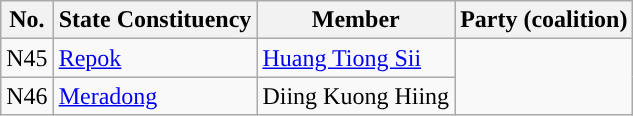<table class="wikitable">
<tr>
<th>No.</th>
<th>State Constituency</th>
<th>Member</th>
<th>Party (coalition)</th>
</tr>
<tr>
<td>N45</td>
<td><a href='#'>Repok</a></td>
<td><a href='#'>Huang Tiong Sii</a></td>
<td rowspan="2"></td>
</tr>
<tr>
<td>N46</td>
<td><a href='#'>Meradong</a></td>
<td>Diing Kuong Hiing</td>
</tr>
</table>
